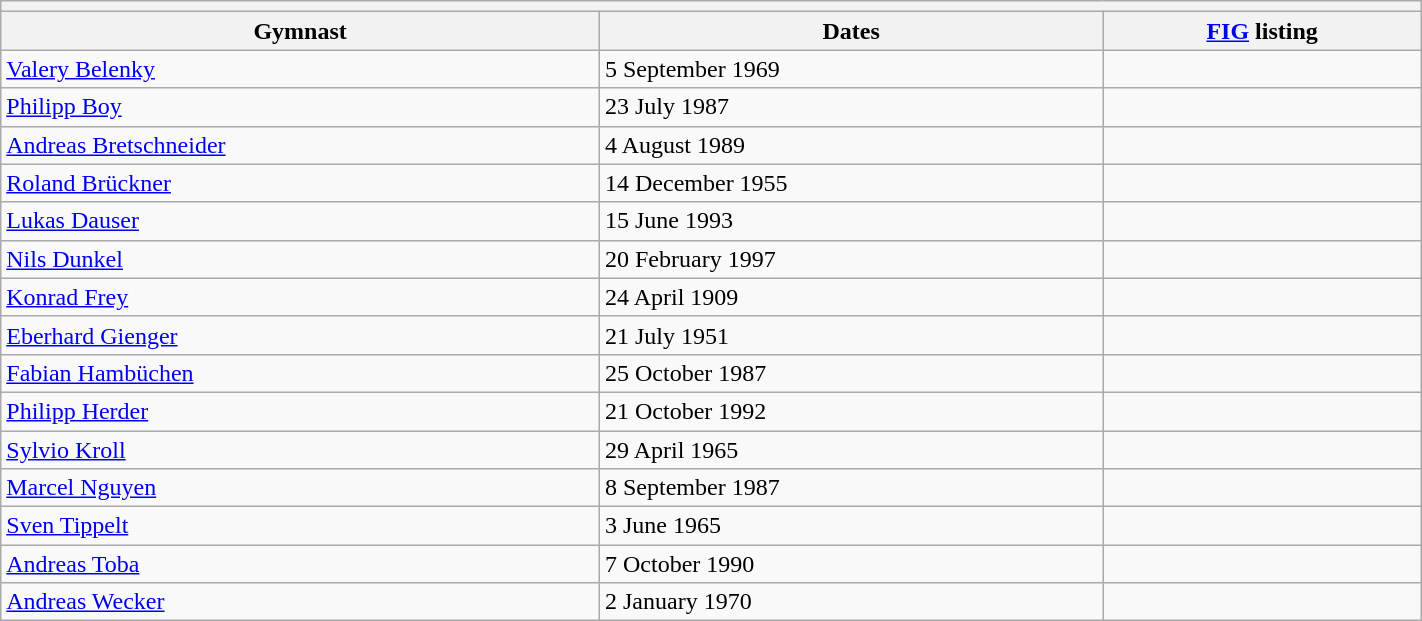<table class="wikitable mw-collapsible mw-collapsed" width="75%">
<tr>
<th colspan="3"></th>
</tr>
<tr>
<th>Gymnast</th>
<th>Dates</th>
<th><a href='#'>FIG</a> listing</th>
</tr>
<tr>
<td><a href='#'>Valery Belenky</a></td>
<td>5 September 1969</td>
<td></td>
</tr>
<tr>
<td><a href='#'>Philipp Boy</a></td>
<td>23 July 1987</td>
<td></td>
</tr>
<tr>
<td><a href='#'>Andreas Bretschneider</a></td>
<td>4 August 1989</td>
<td></td>
</tr>
<tr>
<td><a href='#'>Roland Brückner</a></td>
<td>14 December 1955</td>
<td></td>
</tr>
<tr>
<td><a href='#'>Lukas Dauser</a></td>
<td>15 June 1993</td>
<td></td>
</tr>
<tr>
<td><a href='#'>Nils Dunkel</a></td>
<td>20 February 1997</td>
<td></td>
</tr>
<tr>
<td><a href='#'>Konrad Frey</a></td>
<td>24 April 1909</td>
<td></td>
</tr>
<tr>
<td><a href='#'>Eberhard Gienger</a></td>
<td>21 July 1951</td>
<td></td>
</tr>
<tr>
<td><a href='#'>Fabian Hambüchen</a></td>
<td>25 October 1987</td>
<td></td>
</tr>
<tr>
<td><a href='#'>Philipp Herder</a></td>
<td>21 October 1992</td>
<td></td>
</tr>
<tr>
<td><a href='#'>Sylvio Kroll</a></td>
<td>29 April 1965</td>
<td></td>
</tr>
<tr>
<td><a href='#'>Marcel Nguyen</a></td>
<td>8 September 1987</td>
<td></td>
</tr>
<tr>
<td><a href='#'>Sven Tippelt</a></td>
<td>3 June 1965</td>
<td></td>
</tr>
<tr>
<td><a href='#'>Andreas Toba</a></td>
<td>7 October 1990</td>
<td></td>
</tr>
<tr>
<td><a href='#'>Andreas Wecker</a></td>
<td>2 January 1970</td>
<td></td>
</tr>
</table>
